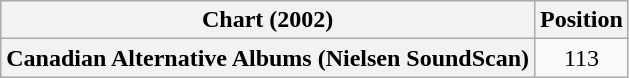<table class="wikitable plainrowheaders">
<tr>
<th scope="col">Chart (2002)</th>
<th scope="col">Position</th>
</tr>
<tr>
<th scope="row">Canadian Alternative Albums (Nielsen SoundScan)</th>
<td align=center>113</td>
</tr>
</table>
